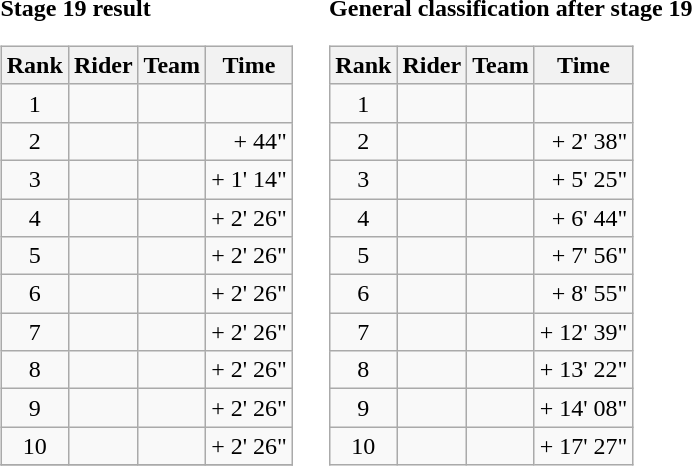<table>
<tr>
<td><strong>Stage 19 result</strong><br><table class="wikitable">
<tr>
<th scope="col">Rank</th>
<th scope="col">Rider</th>
<th scope="col">Team</th>
<th scope="col">Time</th>
</tr>
<tr>
<td style="text-align:center;">1</td>
<td></td>
<td></td>
<td style="text-align:right;"></td>
</tr>
<tr>
<td style="text-align:center;">2</td>
<td>  </td>
<td></td>
<td style="text-align:right;">+ 44"</td>
</tr>
<tr>
<td style="text-align:center;">3</td>
<td> </td>
<td></td>
<td style="text-align:right;">+ 1' 14"</td>
</tr>
<tr>
<td style="text-align:center;">4</td>
<td></td>
<td></td>
<td style="text-align:right;">+ 2' 26"</td>
</tr>
<tr>
<td style="text-align:center;">5</td>
<td> </td>
<td></td>
<td style="text-align:right;">+ 2' 26"</td>
</tr>
<tr>
<td style="text-align:center;">6</td>
<td> </td>
<td></td>
<td style="text-align:right;">+ 2' 26"</td>
</tr>
<tr>
<td style="text-align:center;">7</td>
<td></td>
<td></td>
<td style="text-align:right;">+ 2' 26"</td>
</tr>
<tr>
<td style="text-align:center;">8</td>
<td></td>
<td></td>
<td style="text-align:right;">+ 2' 26"</td>
</tr>
<tr>
<td style="text-align:center;">9</td>
<td></td>
<td></td>
<td style="text-align:right;">+ 2' 26"</td>
</tr>
<tr>
<td style="text-align:center;">10</td>
<td></td>
<td></td>
<td style="text-align:right;">+ 2' 26"</td>
</tr>
<tr>
</tr>
</table>
</td>
<td></td>
<td><strong>General classification after stage 19</strong><br><table class="wikitable">
<tr>
<th scope="col">Rank</th>
<th scope="col">Rider</th>
<th scope="col">Team</th>
<th scope="col">Time</th>
</tr>
<tr>
<td style="text-align:center;">1</td>
<td> </td>
<td></td>
<td style="text-align:right;"></td>
</tr>
<tr>
<td style="text-align:center;">2</td>
<td>  </td>
<td></td>
<td style="text-align:right;">+ 2' 38"</td>
</tr>
<tr>
<td style="text-align:center;">3</td>
<td> </td>
<td></td>
<td style="text-align:right;">+ 5' 25"</td>
</tr>
<tr>
<td style="text-align:center;">4</td>
<td></td>
<td></td>
<td style="text-align:right;">+ 6' 44"</td>
</tr>
<tr>
<td style="text-align:center;">5</td>
<td></td>
<td></td>
<td style="text-align:right;">+ 7' 56"</td>
</tr>
<tr>
<td style="text-align:center;">6</td>
<td></td>
<td></td>
<td style="text-align:right;">+ 8' 55"</td>
</tr>
<tr>
<td style="text-align:center;">7</td>
<td></td>
<td></td>
<td style="text-align:right;">+ 12' 39"</td>
</tr>
<tr>
<td style="text-align:center;">8</td>
<td></td>
<td></td>
<td style="text-align:right;">+ 13' 22"</td>
</tr>
<tr>
<td style="text-align:center;">9</td>
<td> </td>
<td></td>
<td style="text-align:right;">+ 14' 08"</td>
</tr>
<tr>
<td style="text-align:center;">10</td>
<td> </td>
<td></td>
<td style="text-align:right;">+ 17' 27"</td>
</tr>
</table>
</td>
</tr>
</table>
